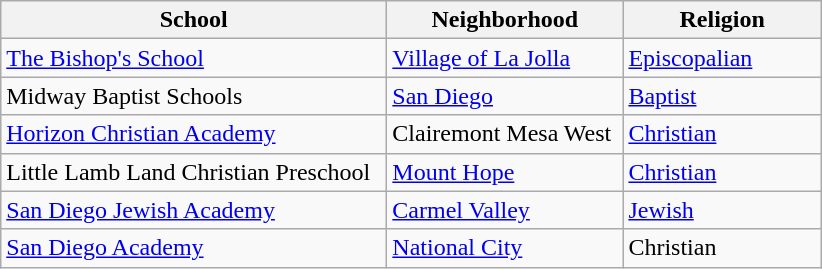<table class="wikitable">
<tr>
<th width="250">School</th>
<th width="150">Neighborhood</th>
<th width="125">Religion</th>
</tr>
<tr>
<td><a href='#'>The Bishop's School</a></td>
<td><a href='#'>Village of La Jolla</a></td>
<td><a href='#'>Episcopalian</a></td>
</tr>
<tr>
<td>Midway Baptist Schools</td>
<td><a href='#'>San Diego</a></td>
<td><a href='#'>Baptist</a></td>
</tr>
<tr>
<td><a href='#'>Horizon Christian Academy</a></td>
<td>Clairemont Mesa West</td>
<td><a href='#'>Christian</a></td>
</tr>
<tr>
<td>Little Lamb Land Christian Preschool</td>
<td><a href='#'>Mount Hope</a></td>
<td><a href='#'>Christian</a></td>
</tr>
<tr>
<td><a href='#'>San Diego Jewish Academy</a></td>
<td><a href='#'>Carmel Valley</a></td>
<td><a href='#'>Jewish</a></td>
</tr>
<tr>
<td><a href='#'>San Diego Academy</a></td>
<td><a href='#'>National City</a></td>
<td>Christian</td>
</tr>
</table>
